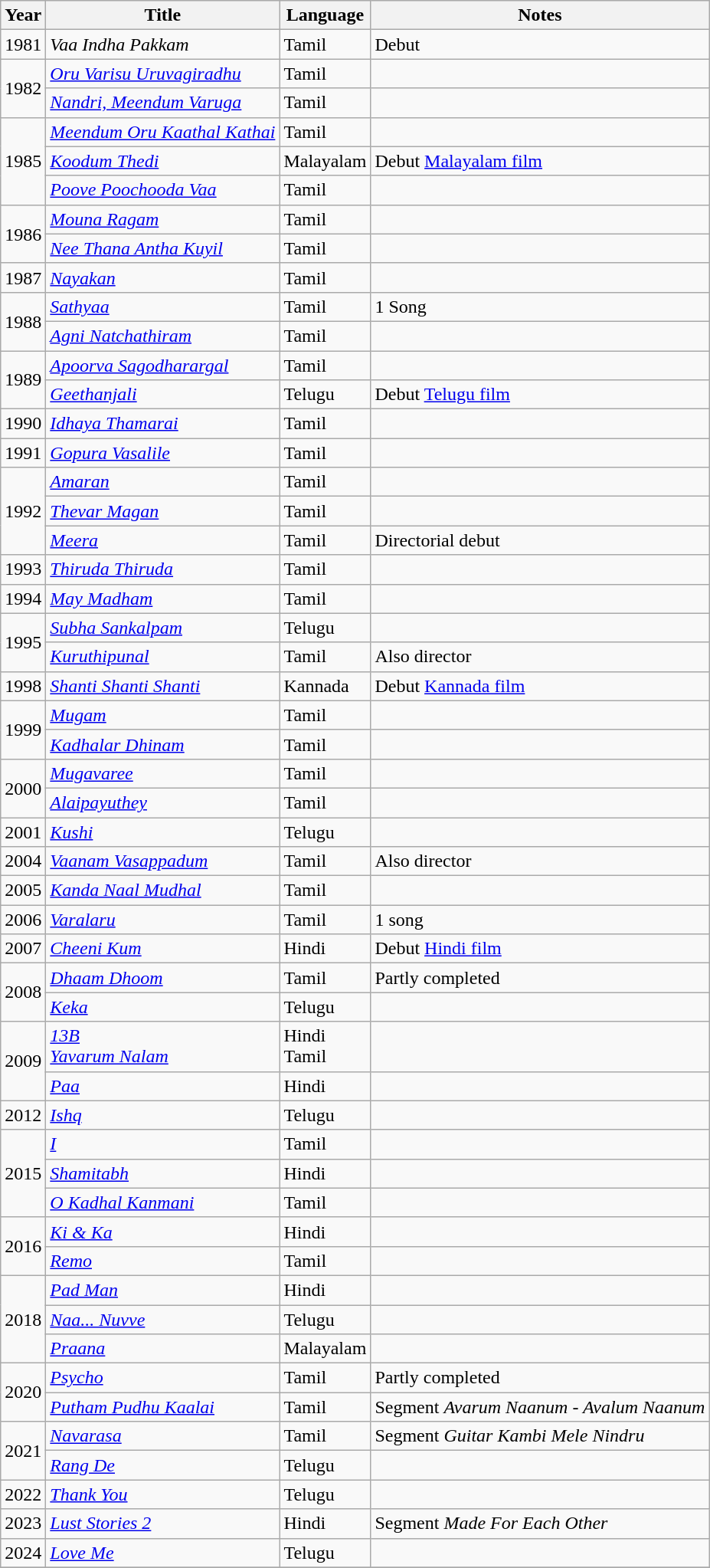<table class="wikitable">
<tr>
<th>Year</th>
<th>Title</th>
<th>Language</th>
<th>Notes</th>
</tr>
<tr>
<td>1981</td>
<td><em>Vaa Indha Pakkam</em></td>
<td>Tamil</td>
<td>Debut</td>
</tr>
<tr>
<td rowspan="2">1982</td>
<td><em><a href='#'>Oru Varisu Uruvagiradhu</a></em></td>
<td>Tamil</td>
<td></td>
</tr>
<tr>
<td><em><a href='#'>Nandri, Meendum Varuga</a></em></td>
<td>Tamil</td>
<td></td>
</tr>
<tr>
<td rowspan="3">1985</td>
<td><em><a href='#'>Meendum Oru Kaathal Kathai</a></em></td>
<td>Tamil</td>
<td></td>
</tr>
<tr>
<td><em><a href='#'>Koodum Thedi</a></em></td>
<td>Malayalam</td>
<td>Debut <a href='#'>Malayalam film</a></td>
</tr>
<tr>
<td><em><a href='#'>Poove Poochooda Vaa</a></em></td>
<td>Tamil</td>
<td></td>
</tr>
<tr>
<td rowspan="2">1986</td>
<td><em><a href='#'>Mouna Ragam</a></em></td>
<td>Tamil</td>
<td></td>
</tr>
<tr>
<td><em><a href='#'>Nee Thana Antha Kuyil</a></em></td>
<td>Tamil</td>
<td></td>
</tr>
<tr>
<td>1987</td>
<td><em><a href='#'>Nayakan</a></em></td>
<td>Tamil</td>
<td></td>
</tr>
<tr>
<td rowspan="2">1988</td>
<td><em><a href='#'>Sathyaa</a></em></td>
<td>Tamil</td>
<td>1 Song</td>
</tr>
<tr>
<td><em><a href='#'>Agni Natchathiram</a></em></td>
<td>Tamil</td>
<td></td>
</tr>
<tr>
<td rowspan="2">1989</td>
<td><em><a href='#'>Apoorva Sagodharargal</a></em></td>
<td>Tamil</td>
<td></td>
</tr>
<tr>
<td><em><a href='#'>Geethanjali</a></em></td>
<td>Telugu</td>
<td>Debut <a href='#'>Telugu film</a></td>
</tr>
<tr>
<td>1990</td>
<td><em><a href='#'>Idhaya Thamarai</a></em></td>
<td>Tamil</td>
<td></td>
</tr>
<tr>
<td>1991</td>
<td><em><a href='#'>Gopura Vasalile</a></em></td>
<td>Tamil</td>
<td></td>
</tr>
<tr>
<td rowspan="3">1992</td>
<td><em><a href='#'>Amaran</a></em></td>
<td>Tamil</td>
<td></td>
</tr>
<tr>
<td><em><a href='#'>Thevar Magan</a></em></td>
<td>Tamil</td>
<td></td>
</tr>
<tr>
<td><em><a href='#'>Meera</a></em></td>
<td>Tamil</td>
<td>Directorial debut</td>
</tr>
<tr>
<td>1993</td>
<td><em><a href='#'>Thiruda Thiruda</a></em></td>
<td>Tamil</td>
<td></td>
</tr>
<tr>
<td>1994</td>
<td><em><a href='#'>May Madham</a></em></td>
<td>Tamil</td>
<td></td>
</tr>
<tr>
<td rowspan="2">1995</td>
<td><em><a href='#'>Subha Sankalpam</a></em></td>
<td>Telugu</td>
<td></td>
</tr>
<tr>
<td><em><a href='#'>Kuruthipunal</a></em></td>
<td>Tamil</td>
<td>Also director</td>
</tr>
<tr>
<td>1998</td>
<td><em><a href='#'>Shanti Shanti Shanti</a></em></td>
<td>Kannada</td>
<td>Debut <a href='#'>Kannada film</a></td>
</tr>
<tr>
<td rowspan="2">1999</td>
<td><em><a href='#'>Mugam</a></em></td>
<td>Tamil</td>
<td></td>
</tr>
<tr>
<td><em><a href='#'>Kadhalar Dhinam</a></em></td>
<td>Tamil</td>
<td></td>
</tr>
<tr>
<td rowspan="2">2000</td>
<td><em><a href='#'>Mugavaree</a></em></td>
<td>Tamil</td>
<td></td>
</tr>
<tr>
<td><em><a href='#'>Alaipayuthey</a></em></td>
<td>Tamil</td>
<td></td>
</tr>
<tr>
<td>2001</td>
<td><em><a href='#'>Kushi</a></em></td>
<td>Telugu</td>
<td></td>
</tr>
<tr>
<td>2004</td>
<td><em><a href='#'>Vaanam Vasappadum</a></em></td>
<td>Tamil</td>
<td>Also director</td>
</tr>
<tr>
<td>2005</td>
<td><em><a href='#'>Kanda Naal Mudhal</a></em></td>
<td>Tamil</td>
<td></td>
</tr>
<tr>
<td>2006</td>
<td><em><a href='#'>Varalaru</a></em></td>
<td>Tamil</td>
<td>1 song</td>
</tr>
<tr>
<td>2007</td>
<td><em><a href='#'>Cheeni Kum</a></em></td>
<td>Hindi</td>
<td>Debut <a href='#'>Hindi film</a></td>
</tr>
<tr>
<td rowspan="2">2008</td>
<td><em><a href='#'>Dhaam Dhoom</a></em></td>
<td>Tamil</td>
<td>Partly completed</td>
</tr>
<tr>
<td><em><a href='#'>Keka</a></em></td>
<td>Telugu</td>
</tr>
<tr>
<td rowspan="2">2009</td>
<td><em><a href='#'>13B</a></em><br><em><a href='#'>Yavarum Nalam</a></em></td>
<td>Hindi<br>Tamil</td>
<td></td>
</tr>
<tr>
<td><em><a href='#'>Paa</a></em></td>
<td>Hindi</td>
<td></td>
</tr>
<tr>
<td>2012</td>
<td><em><a href='#'>Ishq</a></em></td>
<td>Telugu</td>
<td></td>
</tr>
<tr>
<td rowspan="3">2015</td>
<td><em><a href='#'>I</a></em></td>
<td>Tamil</td>
<td></td>
</tr>
<tr>
<td><em><a href='#'>Shamitabh</a></em></td>
<td>Hindi</td>
<td></td>
</tr>
<tr>
<td><em><a href='#'>O Kadhal Kanmani</a></em></td>
<td>Tamil</td>
<td></td>
</tr>
<tr>
<td rowspan="2">2016</td>
<td><em><a href='#'>Ki & Ka</a></em></td>
<td>Hindi</td>
<td></td>
</tr>
<tr>
<td><em><a href='#'>Remo</a></em></td>
<td>Tamil</td>
<td></td>
</tr>
<tr>
<td rowspan="3">2018</td>
<td><em><a href='#'>Pad Man</a></em></td>
<td>Hindi</td>
<td></td>
</tr>
<tr>
<td><em><a href='#'>Naa... Nuvve</a></em></td>
<td>Telugu</td>
<td></td>
</tr>
<tr>
<td><em><a href='#'>Praana</a></em></td>
<td>Malayalam </td>
<td></td>
</tr>
<tr>
<td rowspan="2">2020</td>
<td><em><a href='#'>Psycho</a></em></td>
<td>Tamil</td>
<td>Partly completed</td>
</tr>
<tr>
<td><em><a href='#'>Putham Pudhu Kaalai</a></em></td>
<td>Tamil</td>
<td>Segment <em>Avarum Naanum - Avalum Naanum</em></td>
</tr>
<tr>
<td rowspan="2">2021</td>
<td><em><a href='#'>Navarasa</a></em></td>
<td>Tamil</td>
<td>Segment <em>Guitar Kambi Mele Nindru</em></td>
</tr>
<tr>
<td><em><a href='#'>Rang De</a></em></td>
<td>Telugu</td>
<td></td>
</tr>
<tr>
<td>2022</td>
<td><em><a href='#'>Thank You</a></em></td>
<td>Telugu</td>
<td></td>
</tr>
<tr>
<td>2023</td>
<td><em><a href='#'>Lust Stories 2</a></em></td>
<td>Hindi</td>
<td>Segment <em>Made For Each Other</em></td>
</tr>
<tr>
<td>2024</td>
<td><a href='#'><em>Love Me</em></a></td>
<td>Telugu</td>
<td></td>
</tr>
<tr>
</tr>
</table>
